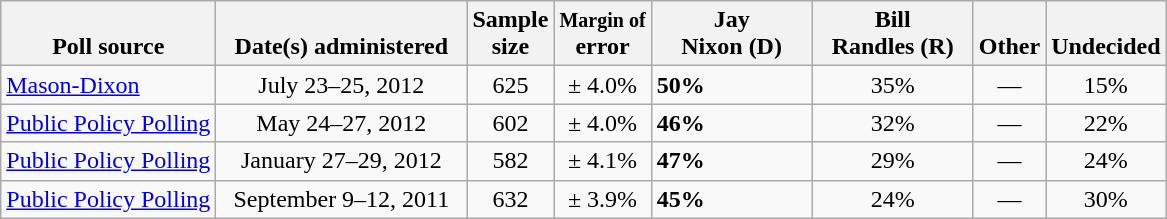<table class="wikitable">
<tr valign= bottom>
<th>Poll source</th>
<th style="width:160px;">Date(s) administered</th>
<th class=small>Sample<br>size</th>
<th><small>Margin of</small><br>error</th>
<th width=100px>Jay<br>Nixon (D)</th>
<th width=100px>Bill<br>Randles (R)</th>
<th>Other</th>
<th>Undecided</th>
</tr>
<tr>
<td><a href='#'>Mason-Dixon</a></td>
<td align=center>July 23–25, 2012</td>
<td align=center>625</td>
<td align=center>± 4.0%</td>
<td><strong>50%</strong></td>
<td align=center>35%</td>
<td align=center>—</td>
<td align=center>15%</td>
</tr>
<tr>
<td><a href='#'>Public Policy Polling</a></td>
<td align=center>May 24–27, 2012</td>
<td align=center>602</td>
<td align=center>± 4.0%</td>
<td><strong>46%</strong></td>
<td align=center>32%</td>
<td align=center>—</td>
<td align=center>22%</td>
</tr>
<tr>
<td><a href='#'>Public Policy Polling</a></td>
<td align=center>January 27–29, 2012</td>
<td align=center>582</td>
<td align=center>± 4.1%</td>
<td><strong>47%</strong></td>
<td align=center>29%</td>
<td align=center>—</td>
<td align=center>24%</td>
</tr>
<tr>
<td><a href='#'>Public Policy Polling</a></td>
<td align=center>September 9–12, 2011</td>
<td align=center>632</td>
<td align=center>± 3.9%</td>
<td><strong>45%</strong></td>
<td align=center>24%</td>
<td align=center>—</td>
<td align=center>30%</td>
</tr>
</table>
